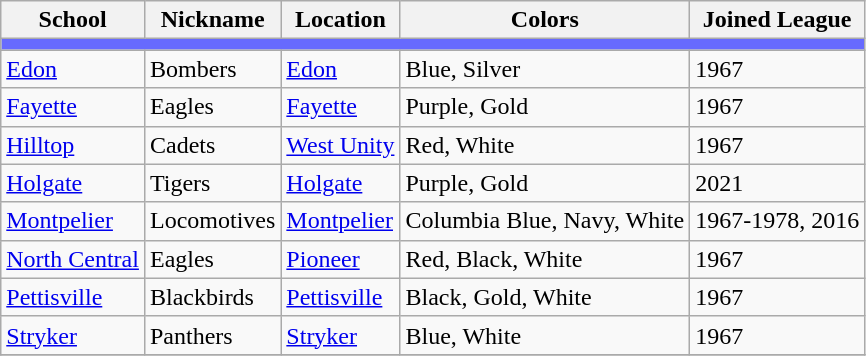<table class="wikitable sortable">
<tr>
<th>School</th>
<th>Nickname</th>
<th>Location</th>
<th>Colors</th>
<th>Joined League</th>
</tr>
<tr>
<th colspan="7" style="background:#676AFE;"></th>
</tr>
<tr>
<td><a href='#'>Edon</a></td>
<td>Bombers</td>
<td><a href='#'>Edon</a></td>
<td>Blue, Silver <br> </td>
<td>1967</td>
</tr>
<tr>
<td><a href='#'>Fayette</a></td>
<td>Eagles</td>
<td><a href='#'>Fayette</a></td>
<td>Purple, Gold <br> </td>
<td>1967</td>
</tr>
<tr>
<td><a href='#'>Hilltop</a></td>
<td>Cadets</td>
<td><a href='#'>West Unity</a></td>
<td>Red, White <br> </td>
<td>1967</td>
</tr>
<tr>
<td><a href='#'>Holgate</a></td>
<td>Tigers</td>
<td><a href='#'>Holgate</a></td>
<td>Purple, Gold <br>  </td>
<td>2021</td>
</tr>
<tr>
<td><a href='#'>Montpelier</a></td>
<td>Locomotives</td>
<td><a href='#'>Montpelier</a></td>
<td>Columbia Blue, Navy, White <br>   </td>
<td>1967-1978, 2016</td>
</tr>
<tr>
<td><a href='#'>North Central</a></td>
<td>Eagles</td>
<td><a href='#'>Pioneer</a></td>
<td>Red, Black, White <br>   </td>
<td>1967</td>
</tr>
<tr>
<td><a href='#'>Pettisville</a></td>
<td>Blackbirds</td>
<td><a href='#'>Pettisville</a></td>
<td>Black, Gold, White <br>   </td>
<td>1967</td>
</tr>
<tr>
<td><a href='#'>Stryker</a></td>
<td>Panthers</td>
<td><a href='#'>Stryker</a></td>
<td>Blue, White <br>  </td>
<td>1967</td>
</tr>
<tr>
</tr>
</table>
